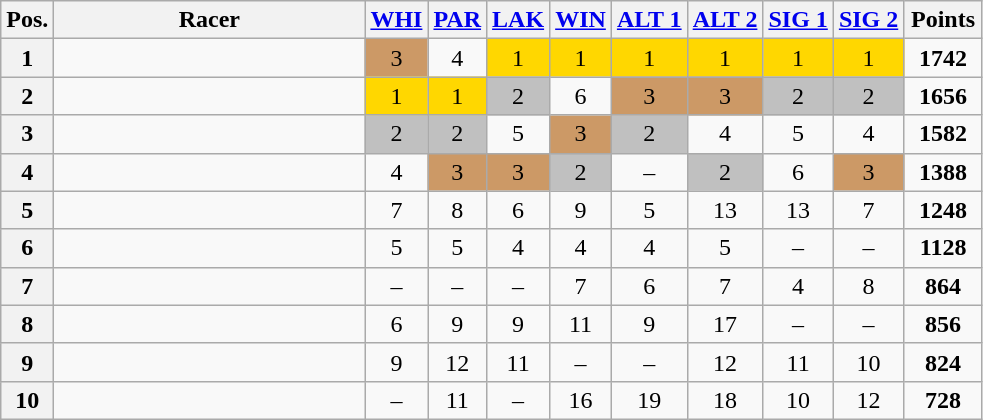<table class="wikitable sortable plainrowheaders" style="text-align:center;">
<tr>
<th scope="col">Pos.</th>
<th scope="col" style="width:200px;">Racer</th>
<th scope="col"><strong> <a href='#'>WHI</a></strong></th>
<th><strong> <a href='#'>PAR</a></strong></th>
<th><strong> <a href='#'>LAK</a></strong></th>
<th><strong> <a href='#'>WIN</a></strong></th>
<th><strong> <a href='#'>ALT 1</a></strong></th>
<th><strong> <a href='#'>ALT 2</a></strong></th>
<th><strong> <a href='#'>SIG 1</a></strong></th>
<th><strong> <a href='#'>SIG 2</a></strong></th>
<th style="width:45px;">Points</th>
</tr>
<tr>
<th>1</th>
<td style="text-align:left"></td>
<td style="background:#c96">3</td>
<td>4</td>
<td style="background:gold">1</td>
<td style="background:gold">1</td>
<td style="background:gold">1</td>
<td style="background:gold">1</td>
<td style="background:gold">1</td>
<td style="background:gold">1</td>
<td><strong>1742</strong></td>
</tr>
<tr>
<th>2</th>
<td style="text-align:left"></td>
<td style="background:gold">1</td>
<td style="background:gold">1</td>
<td style="background:silver">2</td>
<td>6</td>
<td style="background:#c96">3</td>
<td style="background:#c96">3</td>
<td style="background:silver">2</td>
<td style="background:silver">2</td>
<td><strong>1656</strong></td>
</tr>
<tr>
<th>3</th>
<td style="text-align:left"></td>
<td style="background:silver">2</td>
<td style="background:silver">2</td>
<td>5</td>
<td style="background:#c96">3</td>
<td style="background:silver">2</td>
<td>4</td>
<td>5</td>
<td>4</td>
<td><strong>1582</strong></td>
</tr>
<tr>
<th>4</th>
<td style="text-align:left"></td>
<td>4</td>
<td style="background:#c96">3</td>
<td style="background:#c96">3</td>
<td style="background:silver">2</td>
<td>–</td>
<td style="background:silver">2</td>
<td>6</td>
<td style="background:#c96">3</td>
<td><strong>1388</strong></td>
</tr>
<tr>
<th>5</th>
<td style="text-align:left"></td>
<td>7</td>
<td>8</td>
<td>6</td>
<td>9</td>
<td>5</td>
<td>13</td>
<td>13</td>
<td>7</td>
<td><strong>1248</strong></td>
</tr>
<tr>
<th>6</th>
<td style="text-align:left"></td>
<td>5</td>
<td>5</td>
<td>4</td>
<td>4</td>
<td>4</td>
<td>5</td>
<td>–</td>
<td>–</td>
<td><strong>1128</strong></td>
</tr>
<tr>
<th>7</th>
<td style="text-align:left"></td>
<td>–</td>
<td>–</td>
<td>–</td>
<td>7</td>
<td>6</td>
<td>7</td>
<td>4</td>
<td>8</td>
<td><strong>864</strong></td>
</tr>
<tr>
<th>8</th>
<td style="text-align:left"></td>
<td>6</td>
<td>9</td>
<td>9</td>
<td>11</td>
<td>9</td>
<td>17</td>
<td>–</td>
<td>–</td>
<td><strong>856</strong></td>
</tr>
<tr>
<th>9</th>
<td style="text-align:left"></td>
<td>9</td>
<td>12</td>
<td>11</td>
<td>–</td>
<td>–</td>
<td>12</td>
<td>11</td>
<td>10</td>
<td><strong>824</strong></td>
</tr>
<tr>
<th>10</th>
<td style="text-align:left"></td>
<td>–</td>
<td>11</td>
<td>–</td>
<td>16</td>
<td>19</td>
<td>18</td>
<td>10</td>
<td>12</td>
<td><strong>728</strong></td>
</tr>
</table>
